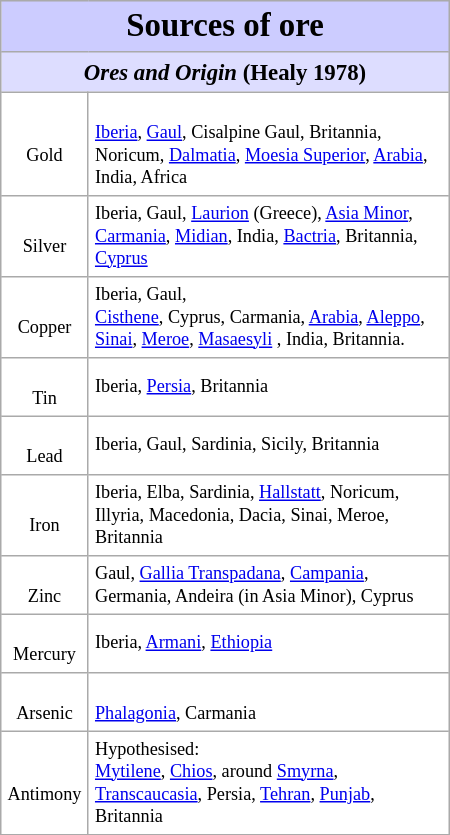<table border=1 align=right cellpadding=4 cellspacing=0 width=300 style="margin: 0.5em 0 1em 1em; background: #ffffff; border: 1px #aaaaaa solid; border-collapse: collapse; font-size: 95%;">
<tr>
<th style="background:#ccf;" colspan=2 align=center><big><big> Sources of ore </big></big></th>
</tr>
<tr>
<th style="background:#ddf;" colspan=2 align=center><em>Ores and Origin</em> (Healy 1978)</th>
</tr>
<tr>
<td style="font-size: 80%;" align=center><br>Gold</td>
<td style="font-size: 80%;"><br><a href='#'>Iberia</a>, <a href='#'>Gaul</a>, Cisalpine Gaul, Britannia, Noricum, <a href='#'>Dalmatia</a>, <a href='#'>Moesia Superior</a>, <a href='#'>Arabia</a>, India, Africa</td>
</tr>
<tr>
<td style="font-size: 80%;" align=center><br>Silver</td>
<td style="font-size: 80%;">Iberia, Gaul, <a href='#'>Laurion</a> (Greece), <a href='#'>Asia Minor</a>, <a href='#'>Carmania</a>, <a href='#'>Midian</a>, India, <a href='#'>Bactria</a>, Britannia, <a href='#'>Cyprus</a></td>
</tr>
<tr>
<td style="font-size: 80%;" align=center><br>Copper</td>
<td style="font-size: 80%;">Iberia, Gaul,<br><a href='#'>Cisthene</a>, Cyprus, Carmania, <a href='#'>Arabia</a>, <a href='#'>Aleppo</a>, <a href='#'>Sinai</a>, <a href='#'>Meroe</a>, <a href='#'>Masaesyli</a>
, India, Britannia.</td>
</tr>
<tr>
<td style="font-size: 80%;" align=center><br>Tin</td>
<td style="font-size: 80%;">Iberia, <a href='#'>Persia</a>, Britannia</td>
</tr>
<tr>
<td style="font-size: 80%;" align=center><br>Lead</td>
<td style="font-size: 80%;">Iberia, Gaul, Sardinia, Sicily, Britannia</td>
</tr>
<tr>
<td style="font-size: 80%;" align=center><br>Iron</td>
<td style="font-size: 80%;">Iberia, Elba, Sardinia, <a href='#'>Hallstatt</a>, Noricum, Illyria, Macedonia, Dacia, Sinai, Meroe, Britannia</td>
</tr>
<tr>
<td style="font-size: 80%;" align=center><br>Zinc</td>
<td style="font-size: 80%;">Gaul, <a href='#'>Gallia Transpadana</a>, <a href='#'>Campania</a>, Germania, Andeira (in Asia Minor), Cyprus</td>
</tr>
<tr>
<td style="font-size: 80%;" align=center><br>Mercury</td>
<td style="font-size: 80%;">Iberia, <a href='#'>Armani</a>, <a href='#'>Ethiopia</a></td>
</tr>
<tr>
<td style="font-size: 80%;" align=center><br>Arsenic</td>
<td style="font-size: 80%;"><br><a href='#'>Phalagonia</a>, Carmania</td>
</tr>
<tr>
<td style="font-size: 80%;" align=center><br>Antimony</td>
<td style="font-size: 80%;">Hypothesised:<br><a href='#'>Mytilene</a>, <a href='#'>Chios</a>, around <a href='#'>Smyrna</a>, <a href='#'>Transcaucasia</a>, Persia, <a href='#'>Tehran</a>, <a href='#'>Punjab</a>, Britannia</td>
</tr>
</table>
